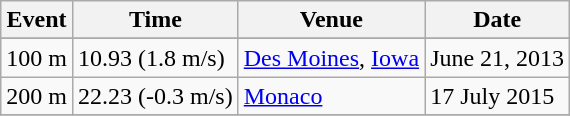<table class="wikitable">
<tr>
<th>Event</th>
<th>Time</th>
<th>Venue</th>
<th>Date</th>
</tr>
<tr>
</tr>
<tr>
<td>100 m</td>
<td>10.93 (1.8 m/s)</td>
<td><a href='#'>Des Moines</a>, <a href='#'>Iowa</a></td>
<td>June 21, 2013</td>
</tr>
<tr>
<td>200 m</td>
<td>22.23 (-0.3 m/s)</td>
<td><a href='#'>Monaco</a></td>
<td>17 July 2015</td>
</tr>
<tr>
</tr>
</table>
